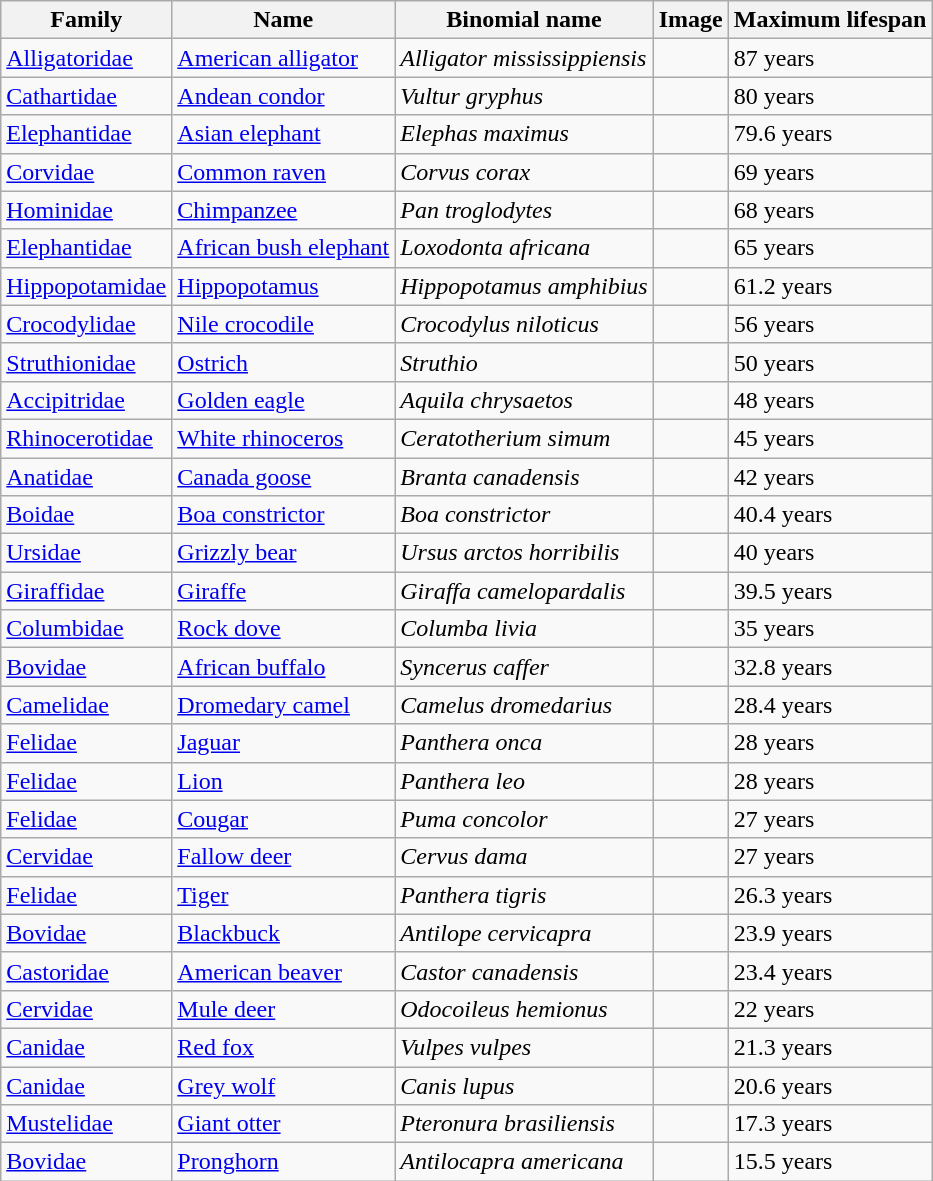<table class="wikitable sortable mw-collapsible">
<tr>
<th>Family</th>
<th>Name</th>
<th>Binomial name</th>
<th>Image</th>
<th>Maximum lifespan</th>
</tr>
<tr>
<td><a href='#'>Alligatoridae</a></td>
<td><a href='#'>American alligator</a></td>
<td><em>Alligator mississippiensis</em></td>
<td><br></td>
<td>87 years</td>
</tr>
<tr>
<td><a href='#'>Cathartidae</a></td>
<td><a href='#'>Andean condor</a></td>
<td><em>Vultur gryphus</em></td>
<td><br></td>
<td>80 years</td>
</tr>
<tr>
<td><a href='#'>Elephantidae</a></td>
<td><a href='#'>Asian elephant</a></td>
<td><em>Elephas maximus</em></td>
<td><br></td>
<td>79.6 years</td>
</tr>
<tr>
<td><a href='#'>Corvidae</a></td>
<td><a href='#'>Common raven</a></td>
<td><em>Corvus corax</em></td>
<td><br></td>
<td>69 years</td>
</tr>
<tr>
<td><a href='#'>Hominidae</a></td>
<td><a href='#'>Chimpanzee</a></td>
<td><em>Pan troglodytes</em></td>
<td><br></td>
<td>68 years</td>
</tr>
<tr>
<td><a href='#'>Elephantidae</a></td>
<td><a href='#'>African bush elephant</a></td>
<td><em>Loxodonta africana</em></td>
<td><br></td>
<td>65 years</td>
</tr>
<tr>
<td><a href='#'>Hippopotamidae</a></td>
<td><a href='#'>Hippopotamus</a></td>
<td><em>Hippopotamus amphibius</em></td>
<td><br></td>
<td>61.2 years</td>
</tr>
<tr>
<td><a href='#'>Crocodylidae</a></td>
<td><a href='#'>Nile crocodile</a></td>
<td><em>Crocodylus niloticus</em></td>
<td><br></td>
<td>56 years</td>
</tr>
<tr>
<td><a href='#'>Struthionidae</a></td>
<td><a href='#'>Ostrich</a></td>
<td><em>Struthio</em></td>
<td><br></td>
<td>50 years</td>
</tr>
<tr>
<td><a href='#'>Accipitridae</a></td>
<td><a href='#'>Golden eagle</a></td>
<td><em>Aquila chrysaetos</em></td>
<td><br></td>
<td>48 years</td>
</tr>
<tr>
<td><a href='#'>Rhinocerotidae</a></td>
<td><a href='#'>White rhinoceros</a></td>
<td><em>Ceratotherium simum</em></td>
<td><br></td>
<td>45 years</td>
</tr>
<tr>
<td><a href='#'>Anatidae</a></td>
<td><a href='#'>Canada goose</a></td>
<td><em>Branta canadensis</em></td>
<td><br></td>
<td>42 years</td>
</tr>
<tr>
<td><a href='#'>Boidae</a></td>
<td><a href='#'>Boa constrictor</a></td>
<td><em>Boa constrictor</em></td>
<td><br></td>
<td>40.4 years</td>
</tr>
<tr>
<td><a href='#'>Ursidae</a></td>
<td><a href='#'>Grizzly bear</a></td>
<td><em>Ursus arctos horribilis</em></td>
<td><br></td>
<td>40 years</td>
</tr>
<tr>
<td><a href='#'>Giraffidae</a></td>
<td><a href='#'>Giraffe</a></td>
<td><em>Giraffa camelopardalis</em></td>
<td><br></td>
<td>39.5 years</td>
</tr>
<tr>
<td><a href='#'>Columbidae</a></td>
<td><a href='#'>Rock dove</a></td>
<td><em>Columba livia</em></td>
<td><br></td>
<td>35 years</td>
</tr>
<tr>
<td><a href='#'>Bovidae</a></td>
<td><a href='#'>African buffalo</a></td>
<td><em>Syncerus caffer</em></td>
<td><br></td>
<td>32.8 years</td>
</tr>
<tr>
<td><a href='#'>Camelidae</a></td>
<td><a href='#'>Dromedary camel</a></td>
<td><em>Camelus dromedarius</em></td>
<td><br></td>
<td>28.4 years</td>
</tr>
<tr>
<td><a href='#'>Felidae</a></td>
<td><a href='#'>Jaguar</a></td>
<td><em>Panthera onca</em></td>
<td><br></td>
<td>28 years</td>
</tr>
<tr>
<td><a href='#'>Felidae</a></td>
<td><a href='#'>Lion</a></td>
<td><em>Panthera leo</em></td>
<td><br></td>
<td>28 years</td>
</tr>
<tr>
<td><a href='#'>Felidae</a></td>
<td><a href='#'>Cougar</a></td>
<td><em>Puma concolor</em></td>
<td><br></td>
<td>27 years</td>
</tr>
<tr>
<td><a href='#'>Cervidae</a></td>
<td><a href='#'>Fallow deer</a></td>
<td><em>Cervus dama</em></td>
<td><br></td>
<td>27 years</td>
</tr>
<tr>
<td><a href='#'>Felidae</a></td>
<td><a href='#'>Tiger</a></td>
<td><em>Panthera tigris</em></td>
<td><br></td>
<td>26.3 years</td>
</tr>
<tr>
<td><a href='#'>Bovidae</a></td>
<td><a href='#'>Blackbuck</a></td>
<td><em>Antilope cervicapra</em></td>
<td><br></td>
<td>23.9 years</td>
</tr>
<tr>
<td><a href='#'>Castoridae</a></td>
<td><a href='#'>American beaver</a></td>
<td><em>Castor canadensis</em></td>
<td><br></td>
<td>23.4 years</td>
</tr>
<tr>
<td><a href='#'>Cervidae</a></td>
<td><a href='#'>Mule deer</a></td>
<td><em>Odocoileus hemionus</em></td>
<td><br></td>
<td>22 years</td>
</tr>
<tr>
<td><a href='#'>Canidae</a></td>
<td><a href='#'>Red fox</a></td>
<td><em>Vulpes vulpes</em></td>
<td><br></td>
<td>21.3 years</td>
</tr>
<tr>
<td><a href='#'>Canidae</a></td>
<td><a href='#'>Grey wolf</a></td>
<td><em>Canis lupus</em></td>
<td><br></td>
<td>20.6 years</td>
</tr>
<tr>
<td><a href='#'>Mustelidae</a></td>
<td><a href='#'>Giant otter</a></td>
<td><em>Pteronura brasiliensis</em></td>
<td><br></td>
<td>17.3 years</td>
</tr>
<tr>
<td><a href='#'>Bovidae</a></td>
<td><a href='#'>Pronghorn</a></td>
<td><em>Antilocapra americana</em></td>
<td><br></td>
<td>15.5 years</td>
</tr>
</table>
